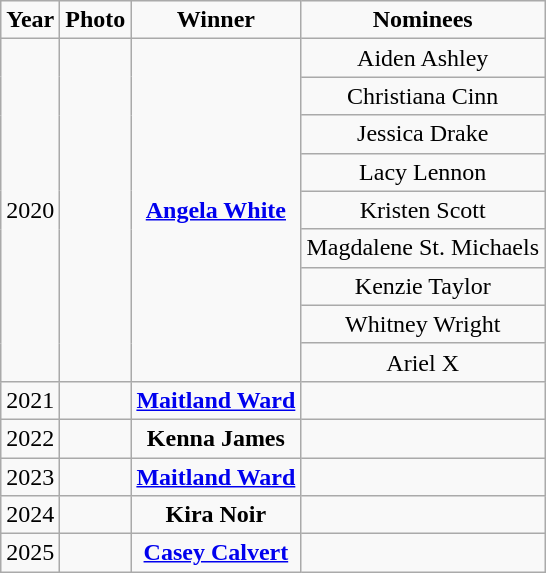<table class=wikitable>
<tr>
<td align=center><strong>Year</strong></td>
<td align=center><strong>Photo</strong></td>
<td align=center><strong>Winner<br></strong></td>
<td align=center><strong>Nominees<br></strong></td>
</tr>
<tr>
<td rowspan=9>2020</td>
<td rowspan=9 align=center></td>
<td rowspan=9 align=center><strong><a href='#'>Angela White</a></strong><br></td>
<td align=center>Aiden Ashley<br></td>
</tr>
<tr>
<td align=center>Christiana Cinn<br></td>
</tr>
<tr>
<td align=center>Jessica Drake<br></td>
</tr>
<tr>
<td align=center>Lacy Lennon<br></td>
</tr>
<tr>
<td align=center>Kristen Scott<br></td>
</tr>
<tr>
<td align=center>Magdalene St. Michaels<br></td>
</tr>
<tr>
<td align=center>Kenzie Taylor<br></td>
</tr>
<tr>
<td align=center>Whitney Wright<br></td>
</tr>
<tr>
<td align=center>Ariel X<br></td>
</tr>
<tr>
<td>2021</td>
<td></td>
<td align=center><strong><a href='#'>Maitland Ward</a></strong><br></td>
<td></td>
</tr>
<tr>
<td>2022</td>
<td></td>
<td align=center><strong>Kenna James</strong><br></td>
<td></td>
</tr>
<tr>
<td>2023</td>
<td></td>
<td align=center><strong><a href='#'>Maitland Ward</a></strong><br></td>
<td></td>
</tr>
<tr>
<td>2024</td>
<td></td>
<td align=center><strong>Kira Noir</strong><br></td>
<td></td>
</tr>
<tr>
<td>2025</td>
<td></td>
<td align=center><strong><a href='#'>Casey Calvert</a></strong><br></td>
<td></td>
</tr>
</table>
